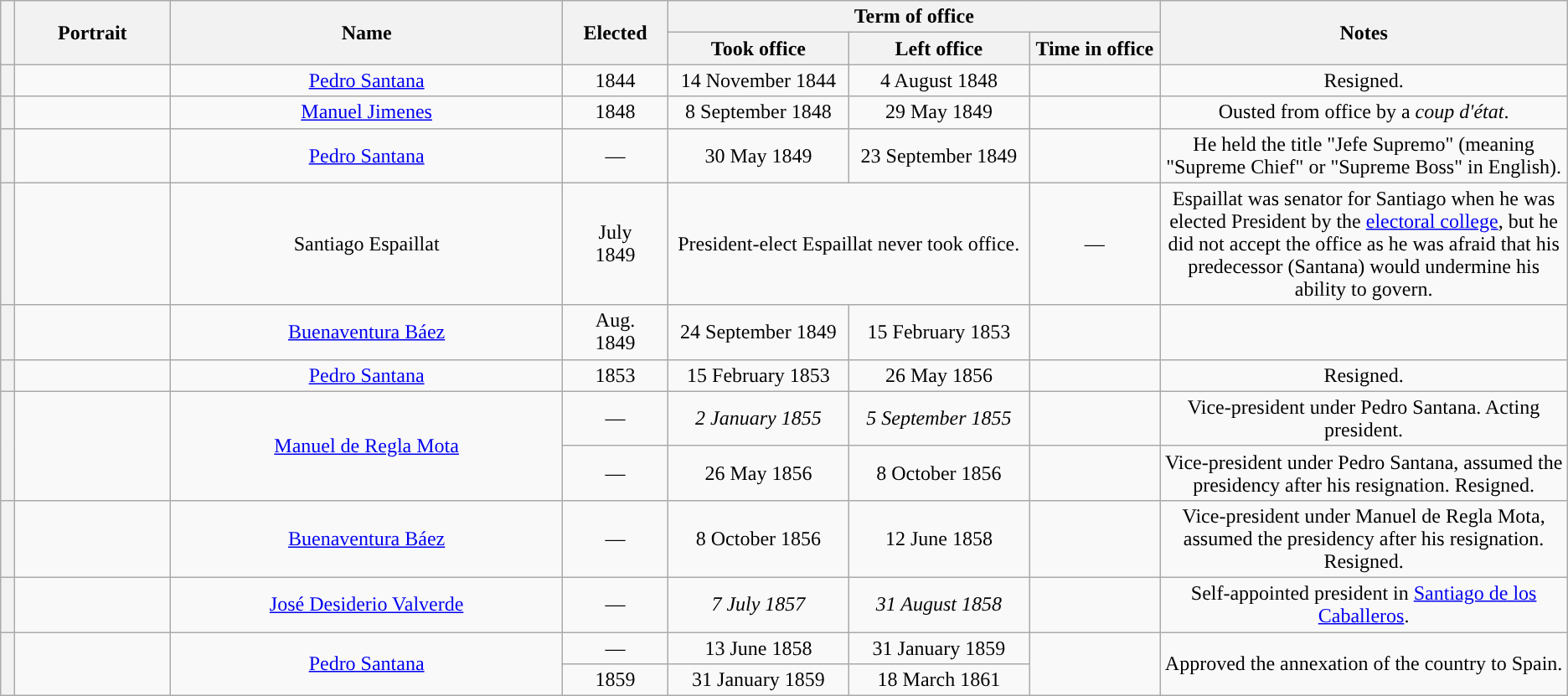<table class="wikitable" style="text-align:center">
<tr>
<th rowspan="2"></th>
<th rowspan="2" width="10%">Portrait</th>
<th rowspan="2" width="25%">Name<br></th>
<th rowspan="2">Elected</th>
<th colspan="3" width="31.4%">Term of office</th>
<th rowspan="2" width="26%">Notes</th>
</tr>
<tr>
<th>Took office</th>
<th>Left office</th>
<th>Time in office</th>
</tr>
<tr>
<th style="background:"></th>
<td></td>
<td><a href='#'>Pedro Santana</a><br></td>
<td>1844</td>
<td>14 November 1844</td>
<td>4 August 1848</td>
<td></td>
<td>Resigned.</td>
</tr>
<tr>
<th style="background:"></th>
<td></td>
<td><a href='#'>Manuel Jimenes</a><br></td>
<td>1848</td>
<td>8 September 1848</td>
<td>29 May 1849</td>
<td></td>
<td>Ousted from office by a <em>coup d'état</em>.</td>
</tr>
<tr>
<th style="background:"></th>
<td></td>
<td><a href='#'>Pedro Santana</a><br></td>
<td>—</td>
<td>30 May 1849</td>
<td>23 September 1849</td>
<td></td>
<td>He held the title "Jefe Supremo" (meaning "Supreme Chief" or "Supreme Boss" in English).</td>
</tr>
<tr>
<th style="background:"></th>
<td></td>
<td>Santiago Espaillat<br></td>
<td>July<br>1849</td>
<td colspan="2">President-elect Espaillat never took office.</td>
<td>—</td>
<td>Espaillat was senator for Santiago when he was elected President by the <a href='#'>electoral college</a>, but he did not accept the office as he was afraid that his predecessor (Santana) would undermine his ability to govern. <br> </td>
</tr>
<tr>
<th style="background:"></th>
<td></td>
<td><a href='#'>Buenaventura Báez</a><br></td>
<td>Aug.<br>1849</td>
<td>24 September 1849</td>
<td>15 February 1853</td>
<td></td>
<td></td>
</tr>
<tr>
<th style="background:"></th>
<td></td>
<td><a href='#'>Pedro Santana</a><br></td>
<td>1853</td>
<td>15 February 1853</td>
<td>26 May 1856</td>
<td></td>
<td>Resigned.</td>
</tr>
<tr>
<th rowspan="2" style="background:"></th>
<td rowspan="2"></td>
<td rowspan="2"><a href='#'>Manuel de Regla Mota</a><br></td>
<td>—</td>
<td><em>2 January 1855</em></td>
<td><em>5 September 1855</em></td>
<td></td>
<td>Vice-president under Pedro Santana. Acting president.</td>
</tr>
<tr>
<td>—</td>
<td>26 May 1856</td>
<td>8 October 1856</td>
<td></td>
<td>Vice-president under Pedro Santana, assumed the presidency after his resignation. Resigned.</td>
</tr>
<tr>
<th style="background:"></th>
<td></td>
<td><a href='#'>Buenaventura Báez</a><br></td>
<td>—</td>
<td>8 October 1856</td>
<td>12 June 1858</td>
<td></td>
<td>Vice-president under Manuel de Regla Mota, assumed the presidency after his resignation. Resigned.</td>
</tr>
<tr>
<th style="background:"></th>
<td></td>
<td><a href='#'>José Desiderio Valverde</a><br></td>
<td>—</td>
<td><em>7 July 1857</em></td>
<td><em>31 August 1858</em></td>
<td></td>
<td>Self-appointed president in <a href='#'>Santiago de los Caballeros</a>.</td>
</tr>
<tr>
<th rowspan="2" style="background:"></th>
<td rowspan="2"></td>
<td rowspan="2"><a href='#'>Pedro Santana</a><br></td>
<td>—</td>
<td>13 June 1858</td>
<td>31 January 1859</td>
<td rowspan="2"></td>
<td rowspan="2">Approved the annexation of the country to Spain.</td>
</tr>
<tr>
<td>1859</td>
<td>31 January 1859</td>
<td>18 March 1861</td>
</tr>
</table>
